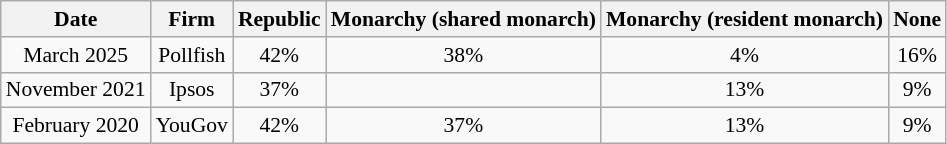<table class="wikitable small floatright" style="font-size:90%;text-align:center">
<tr>
<th>Date</th>
<th>Firm</th>
<th>Republic</th>
<th>Monarchy (shared monarch)</th>
<th>Monarchy (resident monarch)</th>
<th>None</th>
</tr>
<tr>
<td>March 2025</td>
<td>Pollfish</td>
<td>42%</td>
<td>38%</td>
<td>4%</td>
<td>16%</td>
</tr>
<tr |>
<td>November 2021</td>
<td>Ipsos</td>
<td>37%</td>
<td></td>
<td>13%</td>
<td>9%</td>
</tr>
<tr>
<td>February 2020</td>
<td>YouGov</td>
<td>42%</td>
<td>37%</td>
<td>13%</td>
<td>9%</td>
</tr>
</table>
